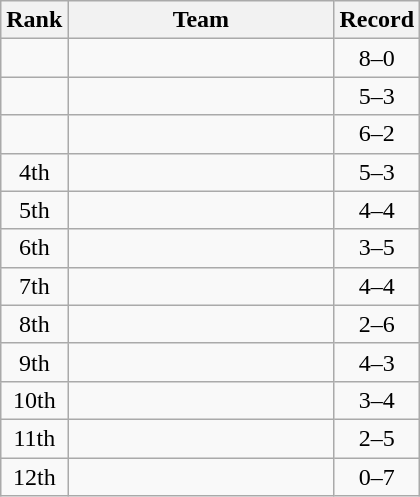<table class=wikitable style="text-align:center;">
<tr>
<th>Rank</th>
<th width=170>Team</th>
<th>Record</th>
</tr>
<tr>
<td></td>
<td align=left></td>
<td>8–0</td>
</tr>
<tr>
<td></td>
<td align=left></td>
<td>5–3</td>
</tr>
<tr>
<td></td>
<td align=left></td>
<td>6–2</td>
</tr>
<tr>
<td>4th</td>
<td align=left></td>
<td>5–3</td>
</tr>
<tr>
<td>5th</td>
<td align=left></td>
<td>4–4</td>
</tr>
<tr>
<td>6th</td>
<td align=left></td>
<td>3–5</td>
</tr>
<tr>
<td>7th</td>
<td align=left></td>
<td>4–4</td>
</tr>
<tr>
<td>8th</td>
<td align=left></td>
<td>2–6</td>
</tr>
<tr>
<td>9th</td>
<td align=left></td>
<td>4–3</td>
</tr>
<tr>
<td>10th</td>
<td align=left></td>
<td>3–4</td>
</tr>
<tr>
<td>11th</td>
<td align=left></td>
<td>2–5</td>
</tr>
<tr>
<td>12th</td>
<td align=left></td>
<td>0–7</td>
</tr>
</table>
